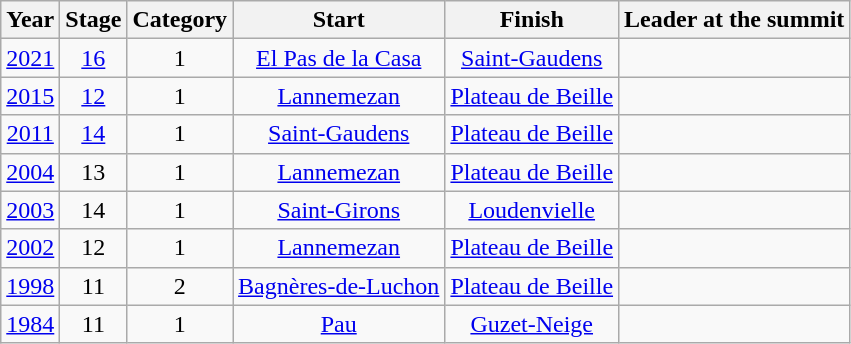<table class="wikitable" style="text-align: center;">
<tr>
<th>Year</th>
<th>Stage</th>
<th>Category</th>
<th>Start</th>
<th>Finish</th>
<th>Leader at the summit</th>
</tr>
<tr>
<td><a href='#'>2021</a></td>
<td><a href='#'>16</a></td>
<td>1</td>
<td><a href='#'>El Pas de la Casa</a></td>
<td><a href='#'>Saint-Gaudens</a></td>
<td align=left></td>
</tr>
<tr>
<td><a href='#'>2015</a></td>
<td><a href='#'>12</a></td>
<td>1</td>
<td><a href='#'>Lannemezan</a></td>
<td><a href='#'>Plateau de Beille</a></td>
<td align=left></td>
</tr>
<tr>
<td><a href='#'>2011</a></td>
<td><a href='#'>14</a></td>
<td>1</td>
<td><a href='#'>Saint-Gaudens</a></td>
<td><a href='#'>Plateau de Beille</a></td>
<td align=left></td>
</tr>
<tr>
<td><a href='#'>2004</a></td>
<td>13</td>
<td>1</td>
<td><a href='#'>Lannemezan</a></td>
<td><a href='#'>Plateau de Beille</a></td>
<td align=left></td>
</tr>
<tr>
<td><a href='#'>2003</a></td>
<td>14</td>
<td>1</td>
<td><a href='#'>Saint-Girons</a></td>
<td><a href='#'>Loudenvielle</a></td>
<td align=left></td>
</tr>
<tr>
<td><a href='#'>2002</a></td>
<td>12</td>
<td>1</td>
<td><a href='#'>Lannemezan</a></td>
<td><a href='#'>Plateau de Beille</a></td>
<td align=left></td>
</tr>
<tr>
<td><a href='#'>1998</a></td>
<td>11</td>
<td>2</td>
<td><a href='#'>Bagnères-de-Luchon</a></td>
<td><a href='#'>Plateau de Beille</a></td>
<td align=left></td>
</tr>
<tr>
<td><a href='#'>1984</a></td>
<td>11</td>
<td>1</td>
<td><a href='#'>Pau</a></td>
<td><a href='#'>Guzet-Neige</a></td>
<td align=left></td>
</tr>
</table>
